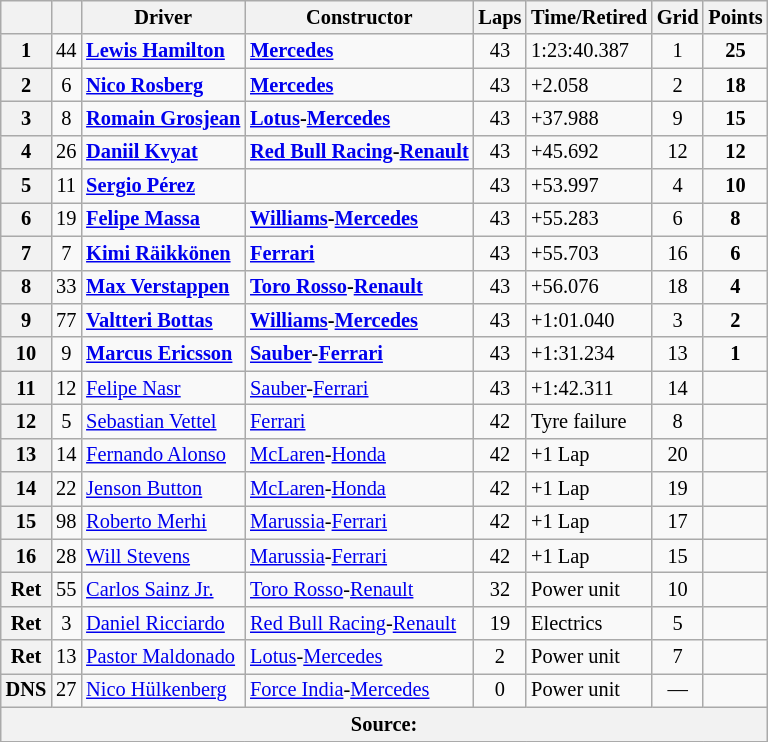<table class="wikitable" style="font-size: 85%;">
<tr>
<th></th>
<th></th>
<th>Driver</th>
<th>Constructor</th>
<th>Laps</th>
<th>Time/Retired</th>
<th>Grid</th>
<th>Points</th>
</tr>
<tr>
<th>1</th>
<td align="center">44</td>
<td> <strong><a href='#'>Lewis Hamilton</a></strong></td>
<td><strong><a href='#'>Mercedes</a></strong></td>
<td align="center">43</td>
<td>1:23:40.387</td>
<td align="center">1</td>
<td align="center"><strong>25</strong></td>
</tr>
<tr>
<th>2</th>
<td align="center">6</td>
<td> <strong><a href='#'>Nico Rosberg</a></strong></td>
<td><strong><a href='#'>Mercedes</a></strong></td>
<td align="center">43</td>
<td>+2.058</td>
<td align="center">2</td>
<td align="center"><strong>18</strong></td>
</tr>
<tr>
<th>3</th>
<td align="center">8</td>
<td> <strong><a href='#'>Romain Grosjean</a></strong></td>
<td><strong><a href='#'>Lotus</a>-<a href='#'>Mercedes</a></strong></td>
<td align="center">43</td>
<td>+37.988</td>
<td align="center">9</td>
<td align="center"><strong>15</strong></td>
</tr>
<tr>
<th>4</th>
<td style="text-align:center">26</td>
<td> <strong><a href='#'>Daniil Kvyat</a></strong></td>
<td><strong><a href='#'>Red Bull Racing</a>-<a href='#'>Renault</a></strong></td>
<td align="center">43</td>
<td>+45.692</td>
<td align="center">12</td>
<td align="center"><strong>12</strong></td>
</tr>
<tr>
<th>5</th>
<td style="text-align:center">11</td>
<td> <strong><a href='#'>Sergio Pérez</a></strong></td>
<td></td>
<td align="center">43</td>
<td>+53.997</td>
<td align="center">4</td>
<td align="center"><strong>10</strong></td>
</tr>
<tr>
<th>6</th>
<td style="text-align:center">19</td>
<td> <strong><a href='#'>Felipe Massa</a></strong></td>
<td><strong><a href='#'>Williams</a>-<a href='#'>Mercedes</a></strong></td>
<td align="center">43</td>
<td>+55.283</td>
<td align="center">6</td>
<td align="center"><strong>8</strong></td>
</tr>
<tr>
<th>7</th>
<td style="text-align:center">7</td>
<td> <strong><a href='#'>Kimi Räikkönen</a></strong></td>
<td><strong><a href='#'>Ferrari</a></strong></td>
<td align="center">43</td>
<td>+55.703</td>
<td align="center">16</td>
<td align="center"><strong>6</strong></td>
</tr>
<tr>
<th>8</th>
<td style="text-align:center">33</td>
<td> <strong><a href='#'>Max Verstappen</a></strong></td>
<td><strong><a href='#'>Toro Rosso</a>-<a href='#'>Renault</a></strong></td>
<td align="center">43</td>
<td>+56.076</td>
<td align="center">18</td>
<td align="center"><strong>4</strong></td>
</tr>
<tr>
<th>9</th>
<td align="center">77</td>
<td> <strong><a href='#'>Valtteri Bottas</a></strong></td>
<td><strong><a href='#'>Williams</a>-<a href='#'>Mercedes</a></strong></td>
<td align="center">43</td>
<td>+1:01.040</td>
<td align="center">3</td>
<td align="center"><strong>2</strong></td>
</tr>
<tr>
<th>10</th>
<td align="center">9</td>
<td> <strong><a href='#'>Marcus Ericsson</a></strong></td>
<td><strong><a href='#'>Sauber</a>-<a href='#'>Ferrari</a></strong></td>
<td align="center">43</td>
<td>+1:31.234</td>
<td align="center">13</td>
<td align="center"><strong>1</strong></td>
</tr>
<tr>
<th>11</th>
<td style="text-align:center">12</td>
<td> <a href='#'>Felipe Nasr</a></td>
<td><a href='#'>Sauber</a>-<a href='#'>Ferrari</a></td>
<td align="center">43</td>
<td>+1:42.311</td>
<td align="center">14</td>
<td></td>
</tr>
<tr>
<th>12</th>
<td style="text-align:center">5</td>
<td> <a href='#'>Sebastian Vettel</a></td>
<td><a href='#'>Ferrari</a></td>
<td align="center">42</td>
<td>Tyre failure</td>
<td align="center">8</td>
<td></td>
</tr>
<tr>
<th>13</th>
<td style="text-align:center">14</td>
<td> <a href='#'>Fernando Alonso</a></td>
<td><a href='#'>McLaren</a>-<a href='#'>Honda</a></td>
<td align="center">42</td>
<td>+1 Lap</td>
<td align="center">20</td>
<td></td>
</tr>
<tr>
<th>14</th>
<td align="center">22</td>
<td> <a href='#'>Jenson Button</a></td>
<td><a href='#'>McLaren</a>-<a href='#'>Honda</a></td>
<td align="center">42</td>
<td>+1 Lap</td>
<td align="center">19</td>
<td></td>
</tr>
<tr>
<th>15</th>
<td align="center">98</td>
<td> <a href='#'>Roberto Merhi</a></td>
<td><a href='#'>Marussia</a>-<a href='#'>Ferrari</a></td>
<td align="center">42</td>
<td>+1 Lap</td>
<td align="center">17</td>
<td></td>
</tr>
<tr>
<th>16</th>
<td align="center">28</td>
<td> <a href='#'>Will Stevens</a></td>
<td><a href='#'>Marussia</a>-<a href='#'>Ferrari</a></td>
<td align="center">42</td>
<td>+1 Lap</td>
<td align="center">15</td>
<td></td>
</tr>
<tr>
<th>Ret</th>
<td align="center">55</td>
<td> <a href='#'>Carlos Sainz Jr.</a></td>
<td><a href='#'>Toro Rosso</a>-<a href='#'>Renault</a></td>
<td align="center">32</td>
<td>Power unit</td>
<td align="center">10</td>
<td></td>
</tr>
<tr>
<th>Ret</th>
<td style="text-align:center">3</td>
<td> <a href='#'>Daniel Ricciardo</a></td>
<td><a href='#'>Red Bull Racing</a>-<a href='#'>Renault</a></td>
<td align="center">19</td>
<td>Electrics</td>
<td align="center">5</td>
<td></td>
</tr>
<tr>
<th>Ret</th>
<td style="text-align:center">13</td>
<td> <a href='#'>Pastor Maldonado</a></td>
<td><a href='#'>Lotus</a>-<a href='#'>Mercedes</a></td>
<td align="center">2</td>
<td>Power unit</td>
<td align="center">7</td>
<td></td>
</tr>
<tr>
<th>DNS</th>
<td align="center">27</td>
<td> <a href='#'>Nico Hülkenberg</a></td>
<td><a href='#'>Force India</a>-<a href='#'>Mercedes</a></td>
<td align="center">0</td>
<td>Power unit</td>
<td align="center">—</td>
<td></td>
</tr>
<tr>
<th colspan=8>Source:</th>
</tr>
<tr>
</tr>
</table>
